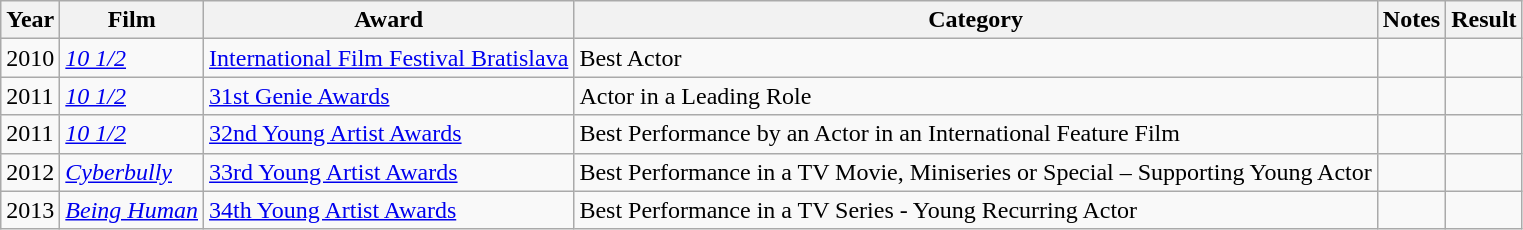<table class="wikitable sortable">
<tr>
<th>Year</th>
<th>Film</th>
<th>Award</th>
<th>Category</th>
<th>Notes</th>
<th>Result</th>
</tr>
<tr>
<td>2010</td>
<td><em><a href='#'>10 1/2</a></em></td>
<td><a href='#'>International Film Festival Bratislava</a></td>
<td>Best Actor</td>
<td></td>
<td></td>
</tr>
<tr>
<td>2011</td>
<td><em><a href='#'>10 1/2</a></em></td>
<td><a href='#'>31st Genie Awards</a></td>
<td>Actor in a Leading Role</td>
<td></td>
<td></td>
</tr>
<tr>
<td>2011</td>
<td><em><a href='#'>10 1/2</a></em></td>
<td><a href='#'>32nd Young Artist Awards</a></td>
<td>Best Performance by an Actor in an International Feature Film</td>
<td></td>
<td></td>
</tr>
<tr>
<td>2012</td>
<td><em><a href='#'>Cyberbully</a></em></td>
<td><a href='#'>33rd Young Artist Awards</a></td>
<td>Best Performance in a TV Movie, Miniseries or Special – Supporting Young Actor</td>
<td></td>
<td></td>
</tr>
<tr>
<td>2013</td>
<td><em><a href='#'>Being Human</a></em></td>
<td><a href='#'>34th Young Artist Awards</a></td>
<td>Best Performance in a TV Series - Young Recurring Actor</td>
<td></td>
<td></td>
</tr>
</table>
